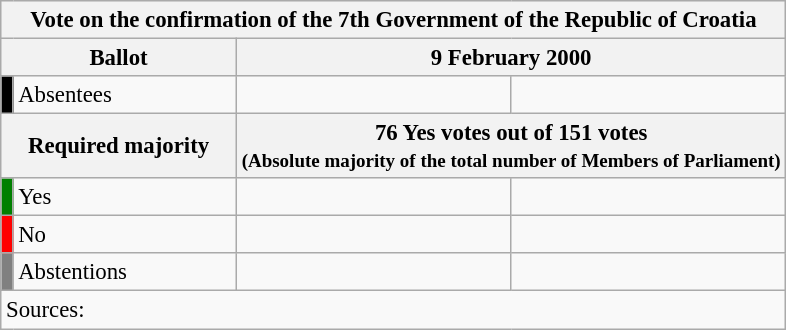<table class="wikitable" style="text-align:center; font-size:95%;">
<tr style="background:#e9e9e9;">
<th colspan="4">Vote on the confirmation of the 7th Government of the Republic of Croatia</th>
</tr>
<tr>
<th colspan="2" style="width:150px;">Ballot</th>
<th colspan="2" style="width:150px;">9 February 2000</th>
</tr>
<tr>
<th style="background:black;"></th>
<td style="text-align:left;">Absentees</td>
<td></td>
<td></td>
</tr>
<tr>
<th colspan="2">Required majority</th>
<th colspan="2"><strong>76 Yes votes out of 151 votes<br><small>(Absolute majority of the total number of Members of Parliament)</small></strong></th>
</tr>
<tr>
<th style="width:1px; background:green;"></th>
<td style="text-align:left;">Yes</td>
<td></td>
<td></td>
</tr>
<tr>
<th style="background:red;"></th>
<td style="text-align:left;">No</td>
<td></td>
<td></td>
</tr>
<tr>
<th style="background:gray;"></th>
<td style="text-align:left;">Abstentions</td>
<td></td>
<td></td>
</tr>
<tr>
<td style="text-align:left;" colspan="4">Sources:</td>
</tr>
</table>
